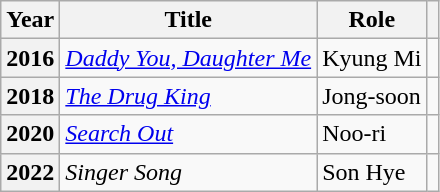<table class="wikitable plainrowheaders sortable">
<tr>
<th scope="col">Year</th>
<th scope="col">Title</th>
<th scope="col">Role</th>
<th scope="col" class="unsortable"></th>
</tr>
<tr>
<th scope="row">2016</th>
<td><em><a href='#'>Daddy You, Daughter Me</a></em></td>
<td>Kyung Mi</td>
<td style="text-align:center"></td>
</tr>
<tr>
<th scope="row">2018</th>
<td><em><a href='#'>The Drug King</a></em></td>
<td>Jong-soon</td>
<td style="text-align:center"></td>
</tr>
<tr>
<th scope="row">2020</th>
<td><em><a href='#'>Search Out</a></em></td>
<td>Noo-ri</td>
<td style="text-align:center"></td>
</tr>
<tr>
<th scope="row">2022</th>
<td><em>Singer Song</em></td>
<td>Son Hye</td>
<td style="text-align:center"></td>
</tr>
</table>
